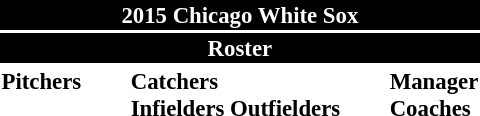<table class="toccolours" style="font-size: 95%;">
<tr>
<th colspan="10" style="background:black; color:#fff; text-align:center;">2015 Chicago White Sox</th>
</tr>
<tr>
<td colspan="10" style="background:black; color:white; text-align:center;"><strong>Roster</strong></td>
</tr>
<tr>
<td valign="top"><strong>Pitchers</strong><br>



















</td>
<td style="width:25px;"></td>
<td valign="top"><strong>Catchers</strong><br>


<strong>Infielders</strong>










<strong>Outfielders</strong>





</td>
<td style="width:25px;"></td>
<td valign="top"><strong>Manager</strong><br>
<strong>Coaches</strong>
 
 
 
 
 
 
 
 </td>
</tr>
</table>
